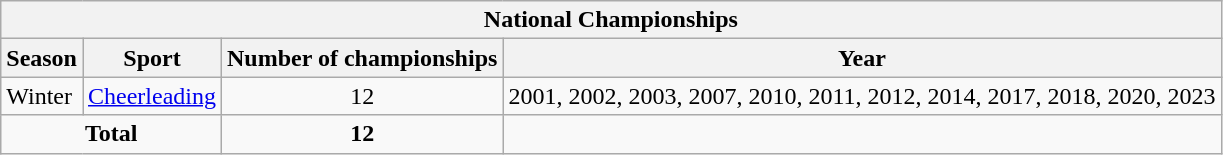<table class="wikitable">
<tr>
<th colspan="4">National Championships</th>
</tr>
<tr>
<th>Season</th>
<th>Sport</th>
<th>Number of championships</th>
<th>Year</th>
</tr>
<tr>
<td rowspan="1">Winter</td>
<td><a href='#'>Cheerleading</a></td>
<td style="text-align:center;">12</td>
<td>2001, 2002, 2003, 2007, 2010, 2011, 2012, 2014, 2017, 2018, 2020, 2023</td>
</tr>
<tr>
<td colspan="2" style="text-align:center;"><strong>Total</strong></td>
<td style="text-align:center;"><strong>12</strong></td>
<td></td>
</tr>
</table>
